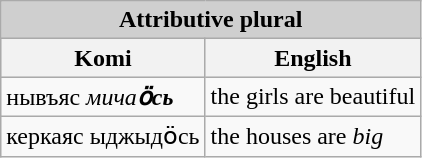<table class="wikitable">
<tr>
<th colspan="2" style="background:#cfcfcf;">Attributive plural</th>
</tr>
<tr style="background:#dfdfdf;" |>
<th>Komi</th>
<th>English</th>
</tr>
<tr>
<td>нывъяс <em>мича<strong>ӧсь<strong><em></td>
<td>the girls are </em>beautiful<em></td>
</tr>
<tr>
<td>керкаяс </em>ыджыд</strong>ӧсь</em></strong></td>
<td>the houses are <em>big</em></td>
</tr>
</table>
